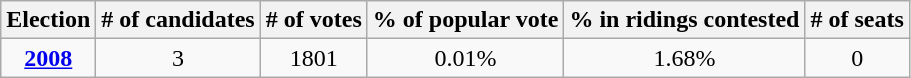<table class="wikitable">
<tr>
<th>Election</th>
<th># of candidates</th>
<th># of votes</th>
<th>% of popular vote</th>
<th>% in ridings contested</th>
<th># of seats</th>
</tr>
<tr align=center>
<td><strong><a href='#'>2008</a></strong></td>
<td>3</td>
<td>1801</td>
<td>0.01%</td>
<td>1.68%</td>
<td>0</td>
</tr>
</table>
